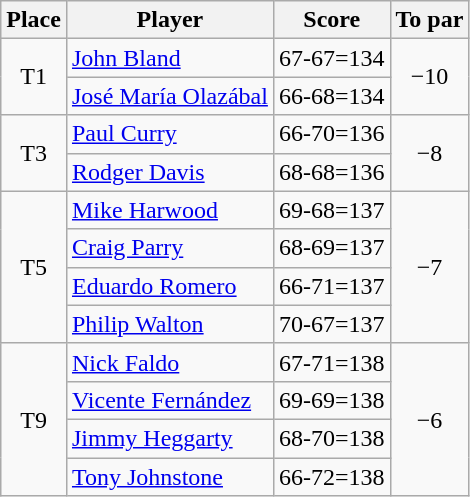<table class="wikitable">
<tr>
<th>Place</th>
<th>Player</th>
<th>Score</th>
<th>To par</th>
</tr>
<tr>
<td rowspan=2 align=center>T1</td>
<td> <a href='#'>John Bland</a></td>
<td align=center>67-67=134</td>
<td rowspan=2 align=center>−10</td>
</tr>
<tr>
<td> <a href='#'>José María Olazábal</a></td>
<td align=center>66-68=134</td>
</tr>
<tr>
<td rowspan=2 align=center>T3</td>
<td> <a href='#'>Paul Curry</a></td>
<td align=center>66-70=136</td>
<td rowspan=2 align=center>−8</td>
</tr>
<tr>
<td> <a href='#'>Rodger Davis</a></td>
<td align=center>68-68=136</td>
</tr>
<tr>
<td rowspan=4 align=center>T5</td>
<td> <a href='#'>Mike Harwood</a></td>
<td align=center>69-68=137</td>
<td rowspan=4 align=center>−7</td>
</tr>
<tr>
<td> <a href='#'>Craig Parry</a></td>
<td align=center>68-69=137</td>
</tr>
<tr>
<td> <a href='#'>Eduardo Romero</a></td>
<td align=center>66-71=137</td>
</tr>
<tr>
<td> <a href='#'>Philip Walton</a></td>
<td align=center>70-67=137</td>
</tr>
<tr>
<td rowspan=4 align=center>T9</td>
<td> <a href='#'>Nick Faldo</a></td>
<td align=center>67-71=138</td>
<td rowspan=4 align=center>−6</td>
</tr>
<tr>
<td> <a href='#'>Vicente Fernández</a></td>
<td align=center>69-69=138</td>
</tr>
<tr>
<td> <a href='#'>Jimmy Heggarty</a></td>
<td align=center>68-70=138</td>
</tr>
<tr>
<td> <a href='#'>Tony Johnstone</a></td>
<td align=center>66-72=138</td>
</tr>
</table>
